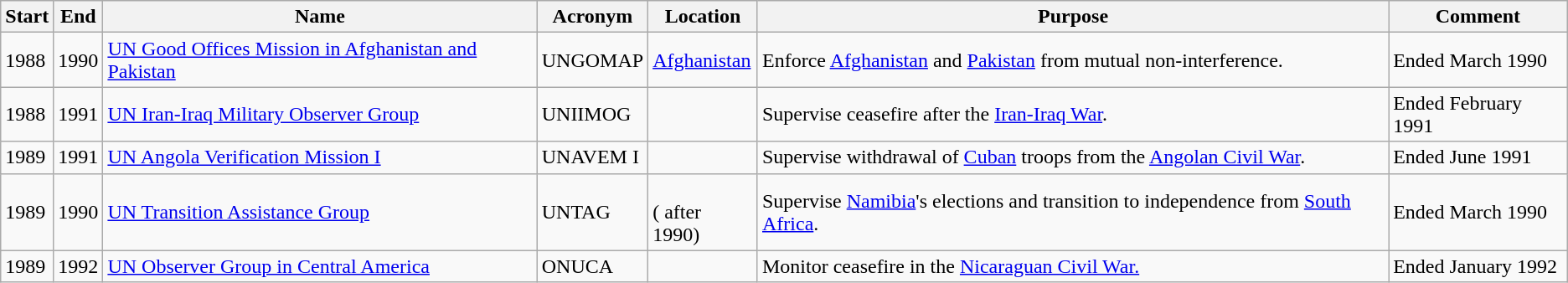<table class="wikitable">
<tr>
<th>Start</th>
<th>End</th>
<th>Name</th>
<th>Acronym</th>
<th>Location</th>
<th>Purpose</th>
<th>Comment</th>
</tr>
<tr>
<td>1988</td>
<td>1990</td>
<td><a href='#'>UN Good Offices Mission in Afghanistan and Pakistan</a></td>
<td>UNGOMAP</td>
<td> <a href='#'>Afghanistan</a><br></td>
<td>Enforce <a href='#'>Afghanistan</a> and <a href='#'>Pakistan</a> from mutual non-interference.</td>
<td>Ended March 1990</td>
</tr>
<tr>
<td>1988</td>
<td>1991</td>
<td><a href='#'>UN Iran-Iraq Military Observer Group</a></td>
<td>UNIIMOG</td>
<td><br></td>
<td>Supervise ceasefire after the <a href='#'>Iran-Iraq War</a>.</td>
<td>Ended February 1991</td>
</tr>
<tr>
<td>1989</td>
<td>1991</td>
<td><a href='#'>UN Angola Verification Mission I</a></td>
<td>UNAVEM I</td>
<td></td>
<td>Supervise withdrawal of <a href='#'>Cuban</a> troops from the <a href='#'>Angolan Civil War</a>.</td>
<td>Ended June 1991</td>
</tr>
<tr>
<td>1989</td>
<td>1990</td>
<td><a href='#'>UN Transition Assistance Group</a></td>
<td>UNTAG</td>
<td><br>( after 1990)</td>
<td>Supervise <a href='#'>Namibia</a>'s elections and transition to independence from <a href='#'>South Africa</a>.</td>
<td>Ended March 1990</td>
</tr>
<tr>
<td>1989</td>
<td>1992</td>
<td><a href='#'>UN Observer Group in Central America</a></td>
<td>ONUCA</td>
<td></td>
<td>Monitor ceasefire in the <a href='#'>Nicaraguan Civil War.</a></td>
<td>Ended January 1992</td>
</tr>
</table>
